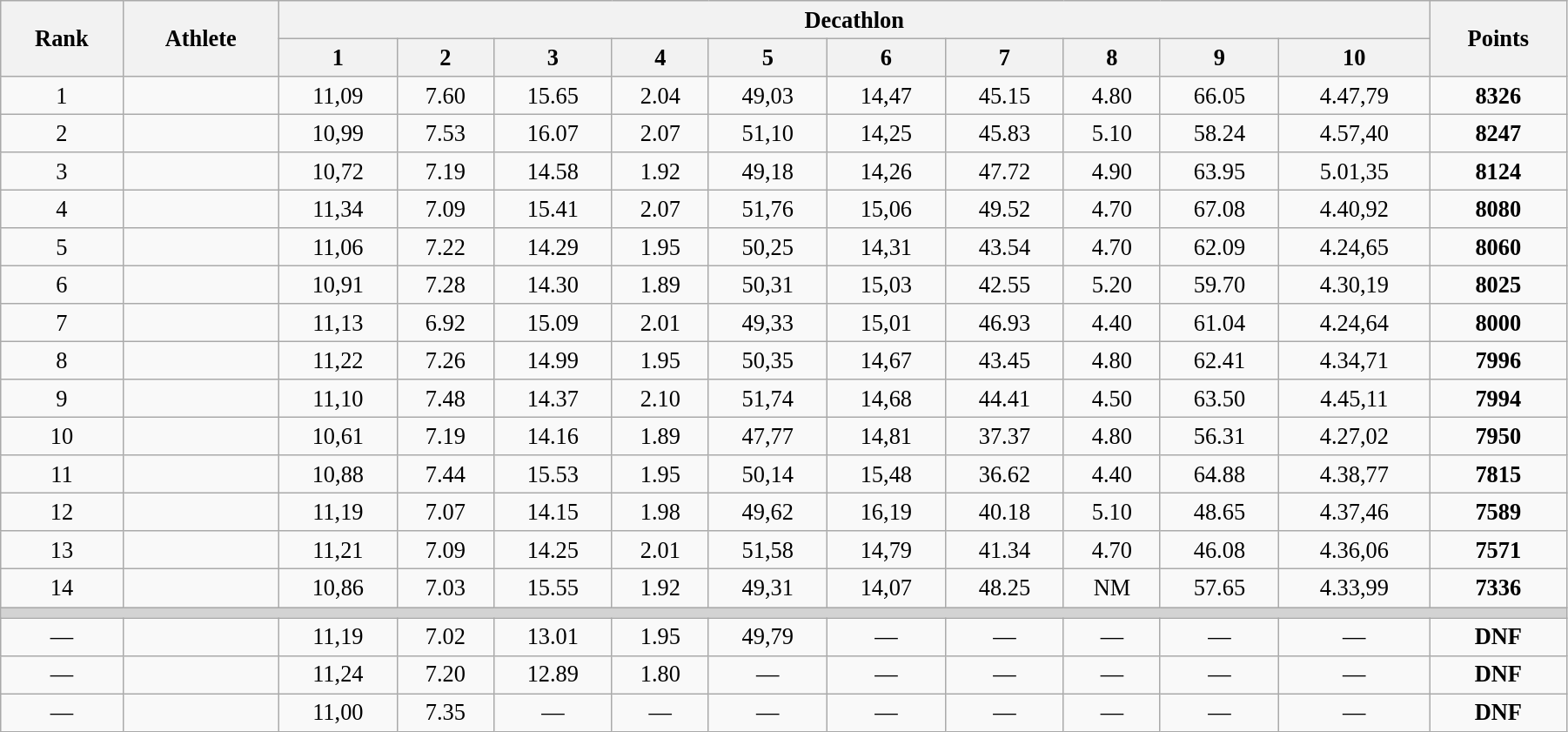<table class="wikitable" style=" text-align:center; font-size:110%;" width="95%">
<tr>
<th rowspan="2">Rank</th>
<th rowspan="2">Athlete</th>
<th colspan="10">Decathlon</th>
<th rowspan="2">Points</th>
</tr>
<tr>
<th>1</th>
<th>2</th>
<th>3</th>
<th>4</th>
<th>5</th>
<th>6</th>
<th>7</th>
<th>8</th>
<th>9</th>
<th>10</th>
</tr>
<tr>
<td>1</td>
<td align=left></td>
<td>11,09</td>
<td>7.60</td>
<td>15.65</td>
<td>2.04</td>
<td>49,03</td>
<td>14,47</td>
<td>45.15</td>
<td>4.80</td>
<td>66.05</td>
<td>4.47,79</td>
<td><strong>8326</strong></td>
</tr>
<tr>
<td>2</td>
<td align=left></td>
<td>10,99</td>
<td>7.53</td>
<td>16.07</td>
<td>2.07</td>
<td>51,10</td>
<td>14,25</td>
<td>45.83</td>
<td>5.10</td>
<td>58.24</td>
<td>4.57,40</td>
<td><strong>8247</strong></td>
</tr>
<tr>
<td>3</td>
<td align=left></td>
<td>10,72</td>
<td>7.19</td>
<td>14.58</td>
<td>1.92</td>
<td>49,18</td>
<td>14,26</td>
<td>47.72</td>
<td>4.90</td>
<td>63.95</td>
<td>5.01,35</td>
<td><strong>8124</strong></td>
</tr>
<tr>
<td>4</td>
<td align=left></td>
<td>11,34</td>
<td>7.09</td>
<td>15.41</td>
<td>2.07</td>
<td>51,76</td>
<td>15,06</td>
<td>49.52</td>
<td>4.70</td>
<td>67.08</td>
<td>4.40,92</td>
<td><strong>8080</strong></td>
</tr>
<tr>
<td>5</td>
<td align=left></td>
<td>11,06</td>
<td>7.22</td>
<td>14.29</td>
<td>1.95</td>
<td>50,25</td>
<td>14,31</td>
<td>43.54</td>
<td>4.70</td>
<td>62.09</td>
<td>4.24,65</td>
<td><strong>8060</strong></td>
</tr>
<tr>
<td>6</td>
<td align=left></td>
<td>10,91</td>
<td>7.28</td>
<td>14.30</td>
<td>1.89</td>
<td>50,31</td>
<td>15,03</td>
<td>42.55</td>
<td>5.20</td>
<td>59.70</td>
<td>4.30,19</td>
<td><strong>8025</strong></td>
</tr>
<tr>
<td>7</td>
<td align=left></td>
<td>11,13</td>
<td>6.92</td>
<td>15.09</td>
<td>2.01</td>
<td>49,33</td>
<td>15,01</td>
<td>46.93</td>
<td>4.40</td>
<td>61.04</td>
<td>4.24,64</td>
<td><strong>8000</strong></td>
</tr>
<tr>
<td>8</td>
<td align=left></td>
<td>11,22</td>
<td>7.26</td>
<td>14.99</td>
<td>1.95</td>
<td>50,35</td>
<td>14,67</td>
<td>43.45</td>
<td>4.80</td>
<td>62.41</td>
<td>4.34,71</td>
<td><strong>7996</strong></td>
</tr>
<tr>
<td>9</td>
<td align=left></td>
<td>11,10</td>
<td>7.48</td>
<td>14.37</td>
<td>2.10</td>
<td>51,74</td>
<td>14,68</td>
<td>44.41</td>
<td>4.50</td>
<td>63.50</td>
<td>4.45,11</td>
<td><strong>7994</strong></td>
</tr>
<tr>
<td>10</td>
<td align=left></td>
<td>10,61</td>
<td>7.19</td>
<td>14.16</td>
<td>1.89</td>
<td>47,77</td>
<td>14,81</td>
<td>37.37</td>
<td>4.80</td>
<td>56.31</td>
<td>4.27,02</td>
<td><strong>7950</strong></td>
</tr>
<tr>
<td>11</td>
<td align=left></td>
<td>10,88</td>
<td>7.44</td>
<td>15.53</td>
<td>1.95</td>
<td>50,14</td>
<td>15,48</td>
<td>36.62</td>
<td>4.40</td>
<td>64.88</td>
<td>4.38,77</td>
<td><strong>7815</strong></td>
</tr>
<tr>
<td>12</td>
<td align=left></td>
<td>11,19</td>
<td>7.07</td>
<td>14.15</td>
<td>1.98</td>
<td>49,62</td>
<td>16,19</td>
<td>40.18</td>
<td>5.10</td>
<td>48.65</td>
<td>4.37,46</td>
<td><strong>7589</strong></td>
</tr>
<tr>
<td>13</td>
<td align=left></td>
<td>11,21</td>
<td>7.09</td>
<td>14.25</td>
<td>2.01</td>
<td>51,58</td>
<td>14,79</td>
<td>41.34</td>
<td>4.70</td>
<td>46.08</td>
<td>4.36,06</td>
<td><strong>7571</strong></td>
</tr>
<tr>
<td>14</td>
<td align=left></td>
<td>10,86</td>
<td>7.03</td>
<td>15.55</td>
<td>1.92</td>
<td>49,31</td>
<td>14,07</td>
<td>48.25</td>
<td>NM</td>
<td>57.65</td>
<td>4.33,99</td>
<td><strong>7336</strong></td>
</tr>
<tr>
<td colspan=13 bgcolor=lightgray></td>
</tr>
<tr>
<td>—</td>
<td align=left></td>
<td>11,19</td>
<td>7.02</td>
<td>13.01</td>
<td>1.95</td>
<td>49,79</td>
<td>—</td>
<td>—</td>
<td>—</td>
<td>—</td>
<td>—</td>
<td><strong>DNF </strong></td>
</tr>
<tr>
<td>—</td>
<td align=left></td>
<td>11,24</td>
<td>7.20</td>
<td>12.89</td>
<td>1.80</td>
<td>—</td>
<td>—</td>
<td>—</td>
<td>—</td>
<td>—</td>
<td>—</td>
<td><strong>DNF </strong></td>
</tr>
<tr>
<td>—</td>
<td align=left></td>
<td>11,00</td>
<td>7.35</td>
<td>—</td>
<td>—</td>
<td>—</td>
<td>—</td>
<td>—</td>
<td>—</td>
<td>—</td>
<td>—</td>
<td><strong>DNF </strong></td>
</tr>
</table>
